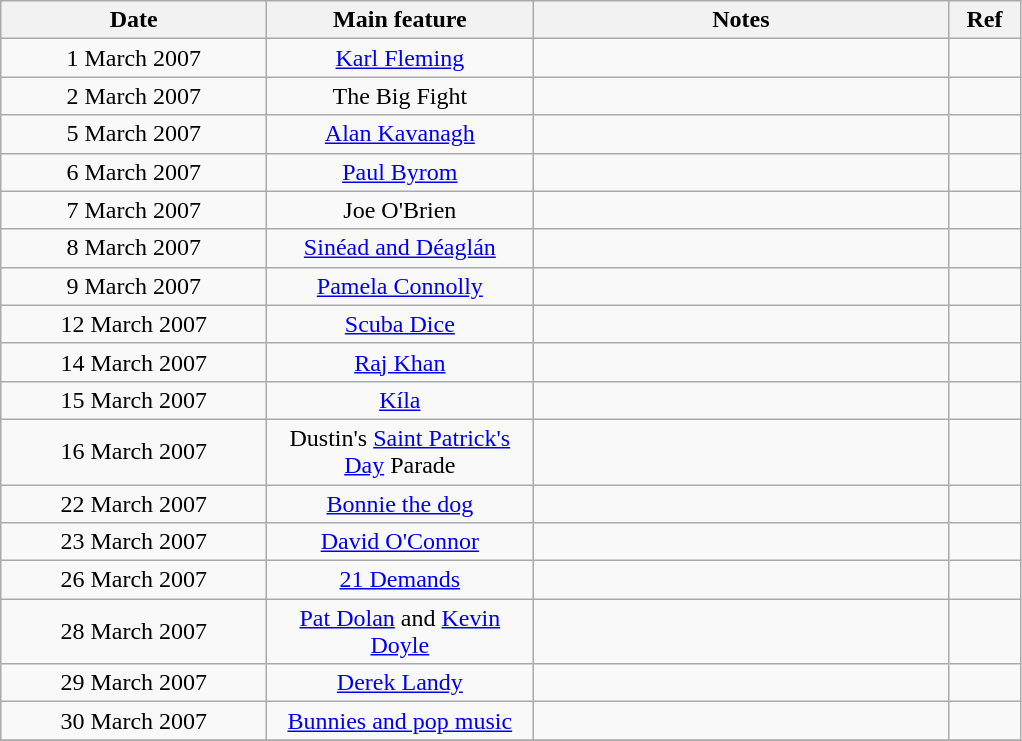<table class="wikitable">
<tr>
<th width="170" rowspan="1">Date</th>
<th width="170" rowspan="1">Main feature</th>
<th width="270" rowspan="1">Notes</th>
<th width="40" rowspan="1">Ref</th>
</tr>
<tr>
<td align="center">1 March 2007</td>
<td align="center"><a href='#'>Karl Fleming</a></td>
<td align="center"></td>
<td align="center"></td>
</tr>
<tr>
<td align="center">2 March 2007</td>
<td align="center">The Big Fight</td>
<td align="center"></td>
<td align="center"></td>
</tr>
<tr>
<td align="center">5 March 2007</td>
<td align="center"><a href='#'>Alan Kavanagh</a></td>
<td align="center"></td>
<td align="center"></td>
</tr>
<tr>
<td align="center">6 March 2007</td>
<td align="center"><a href='#'>Paul Byrom</a></td>
<td align="center"></td>
<td align="center"></td>
</tr>
<tr>
<td align="center">7 March 2007</td>
<td align="center">Joe O'Brien</td>
<td align="center"></td>
<td align="center"></td>
</tr>
<tr>
<td align="center">8 March 2007</td>
<td align="center"><a href='#'>Sinéad and Déaglán</a></td>
<td align="center"></td>
<td align="center"></td>
</tr>
<tr>
<td align="center">9 March 2007</td>
<td align="center"><a href='#'>Pamela Connolly</a></td>
<td align="center"></td>
<td align="center"></td>
</tr>
<tr>
<td align="center">12 March 2007</td>
<td align="center"><a href='#'>Scuba Dice</a></td>
<td align="center"></td>
<td align="center"></td>
</tr>
<tr>
<td align="center">14 March 2007</td>
<td align="center"><a href='#'>Raj Khan</a></td>
<td align="center"></td>
<td align="center"></td>
</tr>
<tr>
<td align="center">15 March 2007</td>
<td align="center"><a href='#'>Kíla</a></td>
<td align="center"></td>
<td align="center"></td>
</tr>
<tr>
<td align="center">16 March 2007</td>
<td align="center">Dustin's <a href='#'>Saint Patrick's Day</a> Parade</td>
<td align="center"></td>
<td align="center"></td>
</tr>
<tr>
<td align="center">22 March 2007</td>
<td align="center"><a href='#'>Bonnie the dog</a></td>
<td align="center"></td>
<td align="center"></td>
</tr>
<tr>
<td align="center">23 March 2007</td>
<td align="center"><a href='#'>David O'Connor</a></td>
<td align="center"></td>
<td align="center"></td>
</tr>
<tr>
<td align="center">26 March 2007</td>
<td align="center"><a href='#'>21 Demands</a></td>
<td align="center"></td>
<td align="center"></td>
</tr>
<tr>
<td align="center">28 March 2007</td>
<td align="center"><a href='#'>Pat Dolan</a> and <a href='#'>Kevin Doyle</a></td>
<td align="center"></td>
<td align="center"></td>
</tr>
<tr>
<td align="center">29 March 2007</td>
<td align="center"><a href='#'>Derek Landy</a></td>
<td align="center"></td>
<td align="center"></td>
</tr>
<tr>
<td align="center">30 March 2007</td>
<td align="center"><a href='#'>Bunnies and pop music</a></td>
<td align="center"></td>
<td align="center"></td>
</tr>
<tr>
</tr>
</table>
